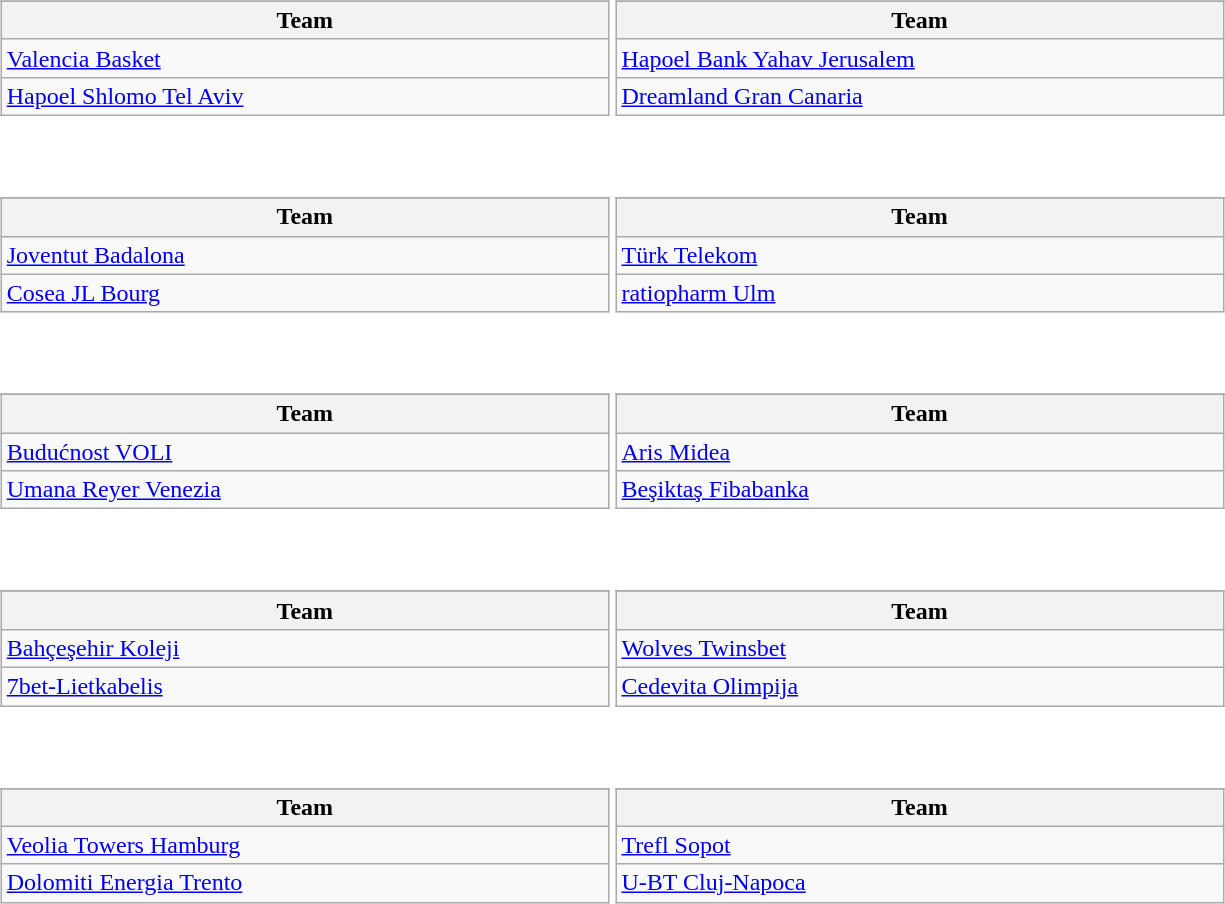<table style="width:65%;">
<tr valign=top>
<td style="width:50%;"><br><table class="wikitable" style="width:100%;">
<tr>
</tr>
<tr>
<th>Team</th>
</tr>
<tr>
<td> <a href='#'>Valencia Basket</a></td>
</tr>
<tr>
<td> <a href='#'>Hapoel Shlomo Tel Aviv</a></td>
</tr>
</table>
</td>
<td style="width:50%;"><br><table class="wikitable" style="width:100%;">
<tr>
</tr>
<tr>
<th>Team</th>
</tr>
<tr>
<td> <a href='#'>Hapoel Bank Yahav Jerusalem</a></td>
</tr>
<tr>
<td> <a href='#'>Dreamland Gran Canaria</a></td>
</tr>
</table>
</td>
</tr>
<tr>
<td style="width:50%;"><br><table class="wikitable" style="width:100%;">
<tr>
</tr>
<tr>
<th>Team</th>
</tr>
<tr>
<td> <a href='#'>Joventut Badalona</a></td>
</tr>
<tr>
<td> <a href='#'>Cosea JL Bourg</a></td>
</tr>
</table>
</td>
<td style="width:50%;"><br><table class="wikitable" style="width:100%;">
<tr>
</tr>
<tr>
<th>Team</th>
</tr>
<tr>
<td> <a href='#'>Türk Telekom</a></td>
</tr>
<tr>
<td> <a href='#'>ratiopharm Ulm</a></td>
</tr>
</table>
</td>
</tr>
<tr>
<td style="width:50%;"><br><table class="wikitable" style="width:100%;">
<tr>
</tr>
<tr>
<th>Team</th>
</tr>
<tr>
<td> <a href='#'>Budućnost VOLI</a></td>
</tr>
<tr>
<td> <a href='#'>Umana Reyer Venezia</a></td>
</tr>
</table>
</td>
<td style="width:50%;"><br><table class="wikitable" style="width:100%;">
<tr>
</tr>
<tr>
<th>Team</th>
</tr>
<tr>
<td> <a href='#'>Aris Midea</a></td>
</tr>
<tr>
<td> <a href='#'>Beşiktaş Fibabanka</a></td>
</tr>
</table>
</td>
</tr>
<tr>
<td style="width:50%;"><br><table class="wikitable" style="width:100%;">
<tr>
</tr>
<tr>
<th>Team</th>
</tr>
<tr>
<td> <a href='#'>Bahçeşehir Koleji</a></td>
</tr>
<tr>
<td> <a href='#'>7bet-Lietkabelis</a></td>
</tr>
</table>
</td>
<td style="width:50%;"><br><table class="wikitable" style="width:100%;">
<tr>
</tr>
<tr>
<th>Team</th>
</tr>
<tr>
<td> <a href='#'>Wolves Twinsbet</a></td>
</tr>
<tr>
<td> <a href='#'>Cedevita Olimpija</a></td>
</tr>
</table>
</td>
</tr>
<tr>
<td style="width:50%;"><br><table class="wikitable" style="width:100%;">
<tr>
</tr>
<tr>
<th>Team</th>
</tr>
<tr>
<td> <a href='#'>Veolia Towers Hamburg</a></td>
</tr>
<tr>
<td> <a href='#'>Dolomiti Energia Trento</a></td>
</tr>
</table>
</td>
<td style="width:50%;"><br><table class="wikitable" style="width:100%;">
<tr>
</tr>
<tr>
<th>Team</th>
</tr>
<tr>
<td> <a href='#'>Trefl Sopot</a></td>
</tr>
<tr>
<td> <a href='#'>U-BT Cluj-Napoca</a></td>
</tr>
</table>
</td>
</tr>
</table>
